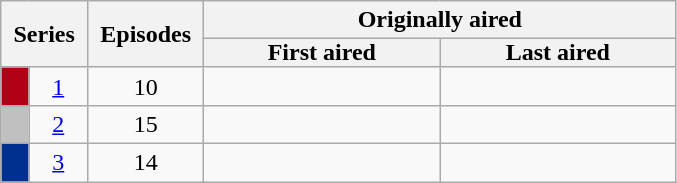<table class="wikitable" text-align:center;">
<tr>
<th style="padding: 0 8px;" colspan="2" rowspan="2">Series</th>
<th style="padding: 0 8px;" rowspan="2">Episodes</th>
<th colspan="2">Originally aired</th>
</tr>
<tr>
<th style="padding: 0 8px;">First aired</th>
<th style="padding: 0 8px;">Last aired</th>
</tr>
<tr>
<td style="background-color: #B10015; color: #100; text-align: center; top"></td>
<td align="center"><a href='#'>1</a></td>
<td align="center">10</td>
<td align="center" width="150"></td>
<td align="center" width="150"></td>
</tr>
<tr>
<td style="background-color: #C0C0C0; color: #100; text-align: center; top"></td>
<td align="center"><a href='#'>2</a></td>
<td align="center">15</td>
<td align="center" width="150"></td>
<td align="center" width="150"></td>
</tr>
<tr>
<td style="background-color: #00308F; color: #100; text-align: center; top"></td>
<td align="center"><a href='#'>3</a></td>
<td align="center">14</td>
<td align="center" width="150"></td>
<td align="center"></td>
</tr>
</table>
